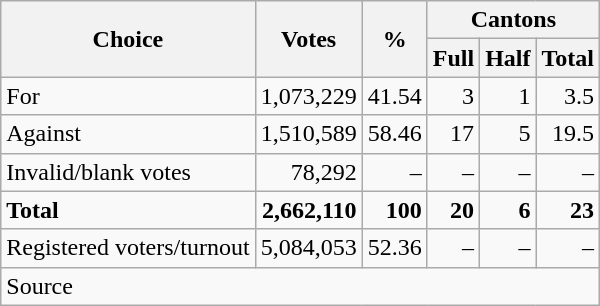<table class=wikitable style=text-align:right>
<tr>
<th rowspan=2>Choice</th>
<th rowspan=2>Votes</th>
<th rowspan=2>%</th>
<th colspan=3>Cantons</th>
</tr>
<tr>
<th>Full</th>
<th>Half</th>
<th>Total</th>
</tr>
<tr>
<td align=left>For</td>
<td>1,073,229</td>
<td>41.54</td>
<td>3</td>
<td>1</td>
<td>3.5</td>
</tr>
<tr>
<td align=left>Against</td>
<td>1,510,589</td>
<td>58.46</td>
<td>17</td>
<td>5</td>
<td>19.5</td>
</tr>
<tr>
<td align=left>Invalid/blank votes</td>
<td>78,292</td>
<td>–</td>
<td>–</td>
<td>–</td>
<td>–</td>
</tr>
<tr>
<td align=left><strong>Total</strong></td>
<td><strong>2,662,110</strong></td>
<td><strong>100</strong></td>
<td><strong>20</strong></td>
<td><strong>6</strong></td>
<td><strong>23</strong></td>
</tr>
<tr>
<td align=left>Registered voters/turnout</td>
<td>5,084,053</td>
<td>52.36</td>
<td>–</td>
<td>–</td>
<td>–</td>
</tr>
<tr>
<td style="text-align:left;" colspan="6">Source</td>
</tr>
</table>
